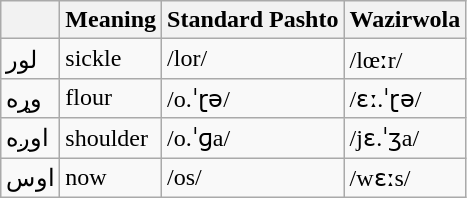<table class="wikitable">
<tr>
<th></th>
<th>Meaning</th>
<th>Standard Pashto</th>
<th>Wazirwola</th>
</tr>
<tr>
<td>لور</td>
<td>sickle</td>
<td>/lor/</td>
<td>/lœːr/</td>
</tr>
<tr>
<td>وړه</td>
<td>flour</td>
<td>/o.ˈɽə/</td>
<td>/ɛː.ˈɽə/</td>
</tr>
<tr>
<td>اوږه</td>
<td>shoulder</td>
<td>/o.ˈɡa/</td>
<td>/jɛ.ˈʒa/</td>
</tr>
<tr>
<td>اوس</td>
<td>now</td>
<td>/os/</td>
<td>/wɛːs/</td>
</tr>
</table>
